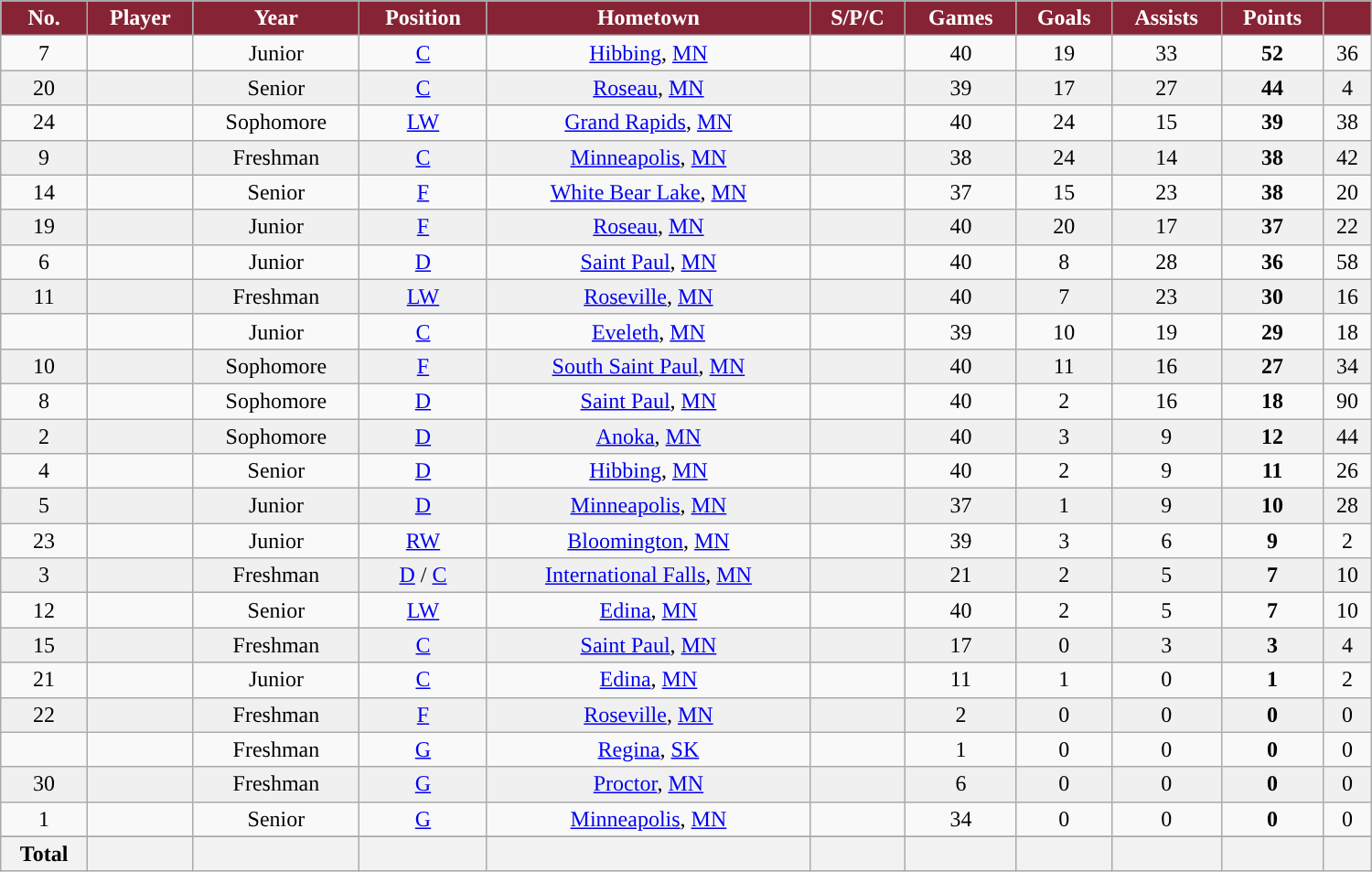<table class="wikitable sortable" width ="1000">
<tr align="center">
<th style="color:white; background:#862334; ">No.</th>
<th style="color:white; background:#862334; ">Player</th>
<th style="color:white; background:#862334; ">Year</th>
<th style="color:white; background:#862334; ">Position</th>
<th style="color:white; background:#862334; ">Hometown</th>
<th style="color:white; background:#862334; ">S/P/C</th>
<th style="color:white; background:#862334; ">Games</th>
<th style="color:white; background:#862334; ">Goals</th>
<th style="color:white; background:#862334; ">Assists</th>
<th style="color:white; background:#862334; ">Points</th>
<th style="color:white; background:#862334; "><a href='#'></a></th>
</tr>
<tr align="center" bgcolor="">
<td>7</td>
<td></td>
<td>Junior</td>
<td><a href='#'>C</a></td>
<td><a href='#'>Hibbing</a>, <a href='#'>MN</a></td>
<td></td>
<td>40</td>
<td>19</td>
<td>33</td>
<td><strong>52</strong></td>
<td>36</td>
</tr>
<tr align="center" bgcolor="#f0f0f0">
<td>20</td>
<td></td>
<td>Senior</td>
<td><a href='#'>C</a></td>
<td><a href='#'>Roseau</a>, <a href='#'>MN</a></td>
<td></td>
<td>39</td>
<td>17</td>
<td>27</td>
<td><strong>44</strong></td>
<td>4</td>
</tr>
<tr align="center">
<td>24</td>
<td></td>
<td>Sophomore</td>
<td><a href='#'>LW</a></td>
<td><a href='#'>Grand Rapids</a>, <a href='#'>MN</a></td>
<td></td>
<td>40</td>
<td>24</td>
<td>15</td>
<td><strong>39</strong></td>
<td>38</td>
</tr>
<tr align="center" bgcolor="#f0f0f0">
<td>9</td>
<td></td>
<td>Freshman</td>
<td><a href='#'>C</a></td>
<td><a href='#'>Minneapolis</a>, <a href='#'>MN</a></td>
<td></td>
<td>38</td>
<td>24</td>
<td>14</td>
<td><strong>38</strong></td>
<td>42</td>
</tr>
<tr align="center">
<td>14</td>
<td></td>
<td>Senior</td>
<td><a href='#'>F</a></td>
<td><a href='#'>White Bear Lake</a>, <a href='#'>MN</a></td>
<td></td>
<td>37</td>
<td>15</td>
<td>23</td>
<td><strong>38</strong></td>
<td>20</td>
</tr>
<tr align="center" bgcolor="#f0f0f0">
<td>19</td>
<td></td>
<td>Junior</td>
<td><a href='#'>F</a></td>
<td><a href='#'>Roseau</a>, <a href='#'>MN</a></td>
<td></td>
<td>40</td>
<td>20</td>
<td>17</td>
<td><strong>37</strong></td>
<td>22</td>
</tr>
<tr align="center">
<td>6</td>
<td></td>
<td>Junior</td>
<td><a href='#'>D</a></td>
<td><a href='#'>Saint Paul</a>, <a href='#'>MN</a></td>
<td></td>
<td>40</td>
<td>8</td>
<td>28</td>
<td><strong>36</strong></td>
<td>58</td>
</tr>
<tr align="center" bgcolor="#f0f0f0">
<td>11</td>
<td></td>
<td>Freshman</td>
<td><a href='#'>LW</a></td>
<td><a href='#'>Roseville</a>, <a href='#'>MN</a></td>
<td></td>
<td>40</td>
<td>7</td>
<td>23</td>
<td><strong>30</strong></td>
<td>16</td>
</tr>
<tr align="center" 2>
<td></td>
<td></td>
<td>Junior</td>
<td><a href='#'>C</a></td>
<td><a href='#'>Eveleth</a>, <a href='#'>MN</a></td>
<td></td>
<td>39</td>
<td>10</td>
<td>19</td>
<td><strong>29</strong></td>
<td>18</td>
</tr>
<tr align="center" bgcolor="#f0f0f0">
<td>10</td>
<td></td>
<td>Sophomore</td>
<td><a href='#'>F</a></td>
<td><a href='#'>South Saint Paul</a>, <a href='#'>MN</a></td>
<td></td>
<td>40</td>
<td>11</td>
<td>16</td>
<td><strong>27</strong></td>
<td>34</td>
</tr>
<tr align="center">
<td>8</td>
<td></td>
<td>Sophomore</td>
<td><a href='#'>D</a></td>
<td><a href='#'>Saint Paul</a>, <a href='#'>MN</a></td>
<td></td>
<td>40</td>
<td>2</td>
<td>16</td>
<td><strong>18</strong></td>
<td>90</td>
</tr>
<tr align="center" bgcolor="#f0f0f0">
<td>2</td>
<td></td>
<td>Sophomore</td>
<td><a href='#'>D</a></td>
<td><a href='#'>Anoka</a>, <a href='#'>MN</a></td>
<td></td>
<td>40</td>
<td>3</td>
<td>9</td>
<td><strong>12</strong></td>
<td>44</td>
</tr>
<tr align="center">
<td>4</td>
<td></td>
<td>Senior</td>
<td><a href='#'>D</a></td>
<td><a href='#'>Hibbing</a>, <a href='#'>MN</a></td>
<td></td>
<td>40</td>
<td>2</td>
<td>9</td>
<td><strong>11</strong></td>
<td>26</td>
</tr>
<tr align="center" bgcolor="#f0f0f0">
<td>5</td>
<td></td>
<td>Junior</td>
<td><a href='#'>D</a></td>
<td><a href='#'>Minneapolis</a>, <a href='#'>MN</a></td>
<td></td>
<td>37</td>
<td>1</td>
<td>9</td>
<td><strong>10</strong></td>
<td>28</td>
</tr>
<tr align="center">
<td>23</td>
<td></td>
<td>Junior</td>
<td><a href='#'>RW</a></td>
<td><a href='#'>Bloomington</a>, <a href='#'>MN</a></td>
<td></td>
<td>39</td>
<td>3</td>
<td>6</td>
<td><strong>9</strong></td>
<td>2</td>
</tr>
<tr align="center" bgcolor="#f0f0f0">
<td>3</td>
<td></td>
<td>Freshman</td>
<td><a href='#'>D</a> / <a href='#'>C</a></td>
<td><a href='#'>International Falls</a>, <a href='#'>MN</a></td>
<td></td>
<td>21</td>
<td>2</td>
<td>5</td>
<td><strong>7</strong></td>
<td>10</td>
</tr>
<tr align="center">
<td>12</td>
<td></td>
<td>Senior</td>
<td><a href='#'>LW</a></td>
<td><a href='#'>Edina</a>, <a href='#'>MN</a></td>
<td></td>
<td>40</td>
<td>2</td>
<td>5</td>
<td><strong>7</strong></td>
<td>10</td>
</tr>
<tr align="center" bgcolor="#f0f0f0">
<td>15</td>
<td></td>
<td>Freshman</td>
<td><a href='#'>C</a></td>
<td><a href='#'>Saint Paul</a>, <a href='#'>MN</a></td>
<td></td>
<td>17</td>
<td>0</td>
<td>3</td>
<td><strong>3</strong></td>
<td>4</td>
</tr>
<tr align="center">
<td>21</td>
<td></td>
<td>Junior</td>
<td><a href='#'>C</a></td>
<td><a href='#'>Edina</a>, <a href='#'>MN</a></td>
<td></td>
<td>11</td>
<td>1</td>
<td>0</td>
<td><strong>1</strong></td>
<td>2</td>
</tr>
<tr align="center" bgcolor="#f0f0f0">
<td>22</td>
<td></td>
<td>Freshman</td>
<td><a href='#'>F</a></td>
<td><a href='#'>Roseville</a>, <a href='#'>MN</a></td>
<td></td>
<td>2</td>
<td>0</td>
<td>0</td>
<td><strong>0</strong></td>
<td>0</td>
</tr>
<tr align="center">
<td></td>
<td></td>
<td>Freshman</td>
<td><a href='#'>G</a></td>
<td><a href='#'>Regina</a>, <a href='#'>SK</a></td>
<td></td>
<td>1</td>
<td>0</td>
<td>0</td>
<td><strong>0</strong></td>
<td>0</td>
</tr>
<tr align="center" bgcolor="#f0f0f0">
<td>30</td>
<td></td>
<td>Freshman</td>
<td><a href='#'>G</a></td>
<td><a href='#'>Proctor</a>, <a href='#'>MN</a></td>
<td></td>
<td>6</td>
<td>0</td>
<td>0</td>
<td><strong>0</strong></td>
<td>0</td>
</tr>
<tr align="center">
<td>1</td>
<td></td>
<td>Senior</td>
<td><a href='#'>G</a></td>
<td><a href='#'>Minneapolis</a>, <a href='#'>MN</a></td>
<td></td>
<td>34</td>
<td>0</td>
<td>0</td>
<td><strong>0</strong></td>
<td>0</td>
</tr>
<tr align="center" bgcolor="#f0f0f0">
</tr>
<tr>
<th>Total</th>
<th></th>
<th></th>
<th></th>
<th></th>
<th></th>
<th></th>
<th></th>
<th></th>
<th></th>
<th></th>
</tr>
</table>
